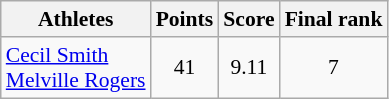<table class="wikitable" border="1" style="font-size:90%">
<tr>
<th>Athletes</th>
<th>Points</th>
<th>Score</th>
<th>Final rank</th>
</tr>
<tr align=center>
<td align=left><a href='#'>Cecil Smith</a><br><a href='#'>Melville Rogers</a></td>
<td>41</td>
<td>9.11</td>
<td>7</td>
</tr>
</table>
